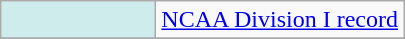<table class="wikitable">
<tr>
<td style="background-color:#CFECEC; width:6em"></td>
<td><a href='#'>NCAA Division I record</a></td>
</tr>
<tr>
</tr>
</table>
